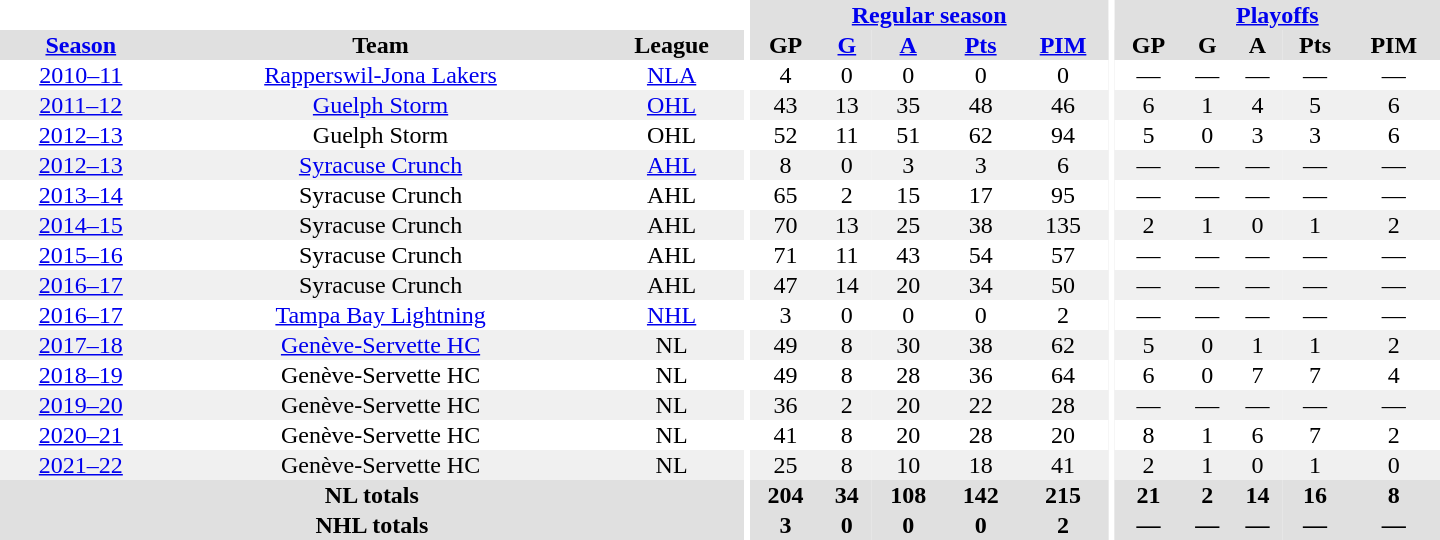<table border="0" cellpadding="1" cellspacing="0" style="text-align:center; width:60em">
<tr bgcolor="#e0e0e0">
<th colspan="3" bgcolor="#ffffff"></th>
<th rowspan="100" bgcolor="#ffffff"></th>
<th colspan="5"><a href='#'>Regular season</a></th>
<th rowspan="100" bgcolor="#ffffff"></th>
<th colspan="5"><a href='#'>Playoffs</a></th>
</tr>
<tr bgcolor="#e0e0e0">
<th><a href='#'>Season</a></th>
<th>Team</th>
<th>League</th>
<th>GP</th>
<th><a href='#'>G</a></th>
<th><a href='#'>A</a></th>
<th><a href='#'>Pts</a></th>
<th><a href='#'>PIM</a></th>
<th>GP</th>
<th>G</th>
<th>A</th>
<th>Pts</th>
<th>PIM</th>
</tr>
<tr ALIGN="center">
<td><a href='#'>2010–11</a></td>
<td><a href='#'>Rapperswil-Jona Lakers</a></td>
<td><a href='#'>NLA</a></td>
<td>4</td>
<td>0</td>
<td>0</td>
<td>0</td>
<td>0</td>
<td>—</td>
<td>—</td>
<td>—</td>
<td>—</td>
<td>—</td>
</tr>
<tr ALIGN="center" bgcolor="#f0f0f0">
<td><a href='#'>2011–12</a></td>
<td><a href='#'>Guelph Storm</a></td>
<td><a href='#'>OHL</a></td>
<td>43</td>
<td>13</td>
<td>35</td>
<td>48</td>
<td>46</td>
<td>6</td>
<td>1</td>
<td>4</td>
<td>5</td>
<td>6</td>
</tr>
<tr ALIGN="center">
<td><a href='#'>2012–13</a></td>
<td>Guelph Storm</td>
<td>OHL</td>
<td>52</td>
<td>11</td>
<td>51</td>
<td>62</td>
<td>94</td>
<td>5</td>
<td>0</td>
<td>3</td>
<td>3</td>
<td>6</td>
</tr>
<tr ALIGN="center" bgcolor="#f0f0f0">
<td><a href='#'>2012–13</a></td>
<td><a href='#'>Syracuse Crunch</a></td>
<td><a href='#'>AHL</a></td>
<td>8</td>
<td>0</td>
<td>3</td>
<td>3</td>
<td>6</td>
<td>—</td>
<td>—</td>
<td>—</td>
<td>—</td>
<td>—</td>
</tr>
<tr ALIGN="center">
<td><a href='#'>2013–14</a></td>
<td>Syracuse Crunch</td>
<td>AHL</td>
<td>65</td>
<td>2</td>
<td>15</td>
<td>17</td>
<td>95</td>
<td>—</td>
<td>—</td>
<td>—</td>
<td>—</td>
<td>—</td>
</tr>
<tr ALIGN="center" bgcolor="#f0f0f0">
<td><a href='#'>2014–15</a></td>
<td>Syracuse Crunch</td>
<td>AHL</td>
<td>70</td>
<td>13</td>
<td>25</td>
<td>38</td>
<td>135</td>
<td>2</td>
<td>1</td>
<td>0</td>
<td>1</td>
<td>2</td>
</tr>
<tr ALIGN="center">
<td><a href='#'>2015–16</a></td>
<td>Syracuse Crunch</td>
<td>AHL</td>
<td>71</td>
<td>11</td>
<td>43</td>
<td>54</td>
<td>57</td>
<td>—</td>
<td>—</td>
<td>—</td>
<td>—</td>
<td>—</td>
</tr>
<tr ALIGN="center" bgcolor="#f0f0f0">
<td><a href='#'>2016–17</a></td>
<td>Syracuse Crunch</td>
<td>AHL</td>
<td>47</td>
<td>14</td>
<td>20</td>
<td>34</td>
<td>50</td>
<td>—</td>
<td>—</td>
<td>—</td>
<td>—</td>
<td>—</td>
</tr>
<tr ALIGN="center">
<td><a href='#'>2016–17</a></td>
<td><a href='#'>Tampa Bay Lightning</a></td>
<td><a href='#'>NHL</a></td>
<td>3</td>
<td>0</td>
<td>0</td>
<td>0</td>
<td>2</td>
<td>—</td>
<td>—</td>
<td>—</td>
<td>—</td>
<td>—</td>
</tr>
<tr ALIGN="center" bgcolor="#f0f0f0">
<td><a href='#'>2017–18</a></td>
<td><a href='#'>Genève-Servette HC</a></td>
<td>NL</td>
<td>49</td>
<td>8</td>
<td>30</td>
<td>38</td>
<td>62</td>
<td>5</td>
<td>0</td>
<td>1</td>
<td>1</td>
<td>2</td>
</tr>
<tr ALIGN="center">
<td><a href='#'>2018–19</a></td>
<td>Genève-Servette HC</td>
<td>NL</td>
<td>49</td>
<td>8</td>
<td>28</td>
<td>36</td>
<td>64</td>
<td>6</td>
<td>0</td>
<td>7</td>
<td>7</td>
<td>4</td>
</tr>
<tr ALIGN="center" bgcolor="#f0f0f0">
<td><a href='#'>2019–20</a></td>
<td>Genève-Servette HC</td>
<td>NL</td>
<td>36</td>
<td>2</td>
<td>20</td>
<td>22</td>
<td>28</td>
<td>—</td>
<td>—</td>
<td>—</td>
<td>—</td>
<td>—</td>
</tr>
<tr ALIGN="center">
<td><a href='#'>2020–21</a></td>
<td>Genève-Servette HC</td>
<td>NL</td>
<td>41</td>
<td>8</td>
<td>20</td>
<td>28</td>
<td>20</td>
<td>8</td>
<td>1</td>
<td>6</td>
<td>7</td>
<td>2</td>
</tr>
<tr ALIGN="center" bgcolor="#f0f0f0">
<td><a href='#'>2021–22</a></td>
<td>Genève-Servette HC</td>
<td>NL</td>
<td>25</td>
<td>8</td>
<td>10</td>
<td>18</td>
<td>41</td>
<td>2</td>
<td>1</td>
<td>0</td>
<td>1</td>
<td>0</td>
</tr>
<tr bgcolor="#e0e0e0">
<th colspan="3">NL totals</th>
<th>204</th>
<th>34</th>
<th>108</th>
<th>142</th>
<th>215</th>
<th>21</th>
<th>2</th>
<th>14</th>
<th>16</th>
<th>8</th>
</tr>
<tr bgcolor="#e0e0e0">
<th colspan="3">NHL totals</th>
<th>3</th>
<th>0</th>
<th>0</th>
<th>0</th>
<th>2</th>
<th>—</th>
<th>—</th>
<th>—</th>
<th>—</th>
<th>—</th>
</tr>
</table>
